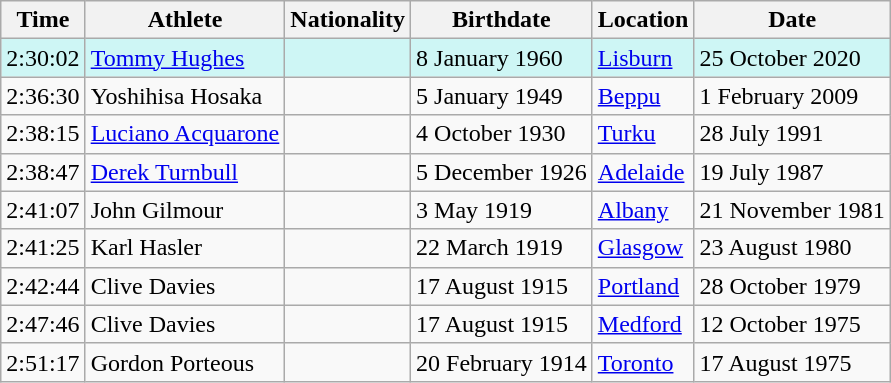<table class="wikitable">
<tr>
<th>Time</th>
<th>Athlete</th>
<th>Nationality</th>
<th>Birthdate</th>
<th>Location</th>
<th>Date</th>
</tr>
<tr style="background:#cef6f5;">
<td>2:30:02</td>
<td><a href='#'>Tommy Hughes</a></td>
<td></td>
<td>8 January 1960</td>
<td><a href='#'>Lisburn</a></td>
<td>25 October 2020</td>
</tr>
<tr>
<td>2:36:30</td>
<td>Yoshihisa Hosaka</td>
<td></td>
<td>5 January 1949</td>
<td><a href='#'>Beppu</a></td>
<td>1 February 2009</td>
</tr>
<tr>
<td>2:38:15</td>
<td><a href='#'>Luciano Acquarone</a></td>
<td></td>
<td>4 October 1930</td>
<td><a href='#'>Turku</a></td>
<td>28 July 1991</td>
</tr>
<tr>
<td>2:38:47</td>
<td><a href='#'>Derek Turnbull</a></td>
<td></td>
<td>5 December 1926</td>
<td><a href='#'>Adelaide</a></td>
<td>19 July 1987</td>
</tr>
<tr>
<td>2:41:07</td>
<td>John Gilmour</td>
<td></td>
<td>3 May 1919</td>
<td><a href='#'>Albany</a></td>
<td>21 November 1981</td>
</tr>
<tr>
<td>2:41:25</td>
<td>Karl Hasler</td>
<td></td>
<td>22 March 1919</td>
<td><a href='#'>Glasgow</a></td>
<td>23 August 1980</td>
</tr>
<tr>
<td>2:42:44</td>
<td>Clive Davies</td>
<td></td>
<td>17 August 1915</td>
<td><a href='#'>Portland</a></td>
<td>28 October 1979</td>
</tr>
<tr>
<td>2:47:46</td>
<td>Clive Davies</td>
<td></td>
<td>17 August 1915</td>
<td><a href='#'>Medford</a></td>
<td>12 October 1975</td>
</tr>
<tr>
<td>2:51:17</td>
<td>Gordon Porteous</td>
<td></td>
<td>20 February 1914</td>
<td><a href='#'>Toronto</a></td>
<td>17 August 1975</td>
</tr>
</table>
